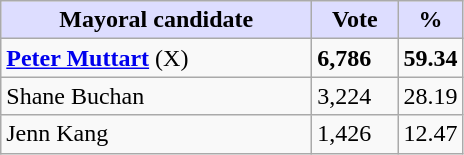<table class="wikitable">
<tr>
<th style="background:#ddf; width:200px;">Mayoral candidate</th>
<th style="background:#ddf; width:50px;">Vote</th>
<th style="background:#ddf; width:30px;">%</th>
</tr>
<tr>
<td><strong><a href='#'>Peter Muttart</a></strong> (X)</td>
<td><strong>6,786</strong></td>
<td><strong>59.34</strong></td>
</tr>
<tr>
<td>Shane Buchan</td>
<td>3,224</td>
<td>28.19</td>
</tr>
<tr>
<td>Jenn Kang</td>
<td>1,426</td>
<td>12.47</td>
</tr>
</table>
